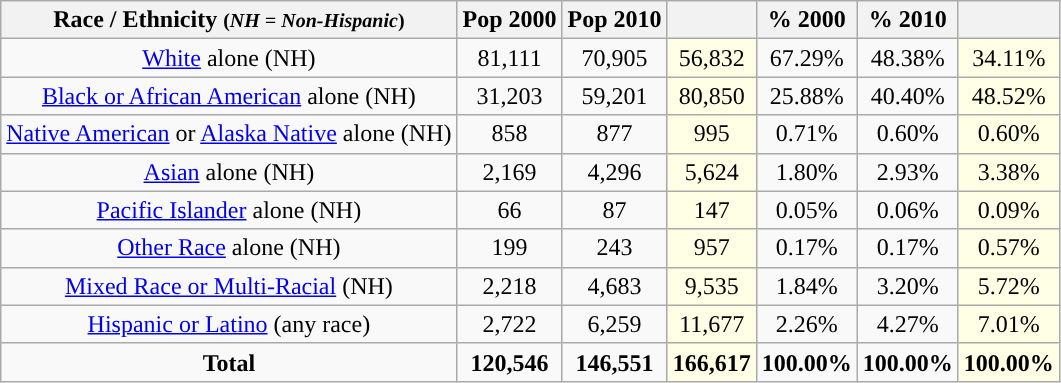<table class="wikitable" style="text-align:center;">
<tr>
<th>Race / Ethnicity <small>(<em>NH = Non-Hispanic</em>)</small></th>
<th>Pop 2000</th>
<th>Pop 2010</th>
<th></th>
<th>% 2000</th>
<th>% 2010</th>
<th></th>
</tr>
<tr>
<td><a href='#'>White</a> alone (NH)</td>
<td>81,111</td>
<td>70,905</td>
<td style='background: #ffffe6;'>56,832</td>
<td>67.29%</td>
<td>48.38%</td>
<td style='background: #ffffe6;'>34.11%</td>
</tr>
<tr>
<td><a href='#'>Black or African American</a> alone (NH)</td>
<td>31,203</td>
<td>59,201</td>
<td style='background: #ffffe6;'>80,850</td>
<td>25.88%</td>
<td>40.40%</td>
<td style='background: #ffffe6;'>48.52%</td>
</tr>
<tr>
<td><a href='#'>Native American</a> or <a href='#'>Alaska Native</a> alone (NH)</td>
<td>858</td>
<td>877</td>
<td style='background: #ffffe6;'>995</td>
<td>0.71%</td>
<td>0.60%</td>
<td style='background: #ffffe6;'>0.60%</td>
</tr>
<tr>
<td><a href='#'>Asian</a> alone (NH)</td>
<td>2,169</td>
<td>4,296</td>
<td style='background: #ffffe6;'>5,624</td>
<td>1.80%</td>
<td>2.93%</td>
<td style='background: #ffffe6;'>3.38%</td>
</tr>
<tr>
<td><a href='#'>Pacific Islander</a> alone (NH)</td>
<td>66</td>
<td>87</td>
<td style='background: #ffffe6;'>147</td>
<td>0.05%</td>
<td>0.06%</td>
<td style='background: #ffffe6;'>0.09%</td>
</tr>
<tr>
<td><a href='#'>Other Race</a> alone (NH)</td>
<td>199</td>
<td>243</td>
<td style='background: #ffffe6;'>957</td>
<td>0.17%</td>
<td>0.17%</td>
<td style='background: #ffffe6;'>0.57%</td>
</tr>
<tr>
<td><a href='#'>Mixed Race or Multi-Racial</a> (NH)</td>
<td>2,218</td>
<td>4,683</td>
<td style='background: #ffffe6;'>9,535</td>
<td>1.84%</td>
<td>3.20%</td>
<td style='background: #ffffe6;'>5.72%</td>
</tr>
<tr>
<td><a href='#'>Hispanic or Latino</a> (any race)</td>
<td>2,722</td>
<td>6,259</td>
<td style='background: #ffffe6;'>11,677</td>
<td>2.26%</td>
<td>4.27%</td>
<td style='background: #ffffe6;'>7.01%</td>
</tr>
<tr>
<td><strong>Total</strong></td>
<td><strong>120,546</strong></td>
<td><strong>146,551</strong></td>
<td style='background: #ffffe6;'><strong>166,617</strong></td>
<td><strong>100.00%</strong></td>
<td><strong>100.00%</strong></td>
<td style='background: #ffffe6;'><strong>100.00%</strong></td>
</tr>
</table>
